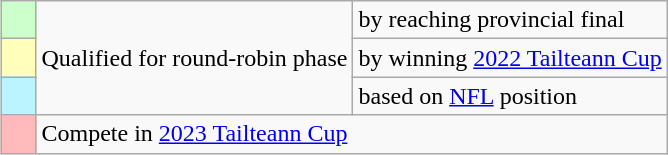<table class="wikitable" align="right">
<tr>
<td style="background:#cfc;">    </td>
<td rowspan="3">Qualified for round-robin phase</td>
<td>by reaching provincial final</td>
</tr>
<tr>
<td style="background:#FFFFBB">    </td>
<td>by winning <a href='#'>2022 Tailteann Cup</a></td>
</tr>
<tr>
<td style="background:#BBF3FF">    </td>
<td>based on <a href='#'>NFL</a> position</td>
</tr>
<tr>
<td style="background:#FFBBBB">    </td>
<td colspan="2">Compete in <a href='#'>2023 Tailteann Cup</a></td>
</tr>
</table>
